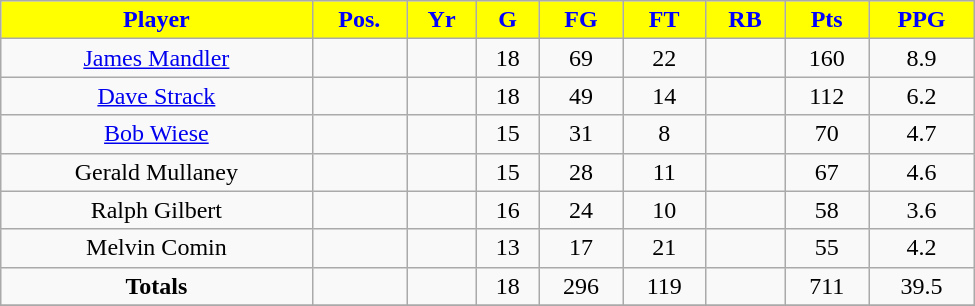<table class="wikitable" width="650">
<tr align="center"  style="background:yellow;color:blue;">
<td><strong>Player</strong></td>
<td><strong>Pos.</strong></td>
<td><strong>Yr</strong></td>
<td><strong>G</strong></td>
<td><strong>FG</strong></td>
<td><strong>FT</strong></td>
<td><strong>RB</strong></td>
<td><strong>Pts</strong></td>
<td><strong>PPG</strong></td>
</tr>
<tr align="center" bgcolor="">
<td><a href='#'>James Mandler</a></td>
<td></td>
<td></td>
<td>18</td>
<td>69</td>
<td>22</td>
<td></td>
<td>160</td>
<td>8.9</td>
</tr>
<tr align="center" bgcolor="">
<td><a href='#'>Dave Strack</a></td>
<td></td>
<td></td>
<td>18</td>
<td>49</td>
<td>14</td>
<td></td>
<td>112</td>
<td>6.2</td>
</tr>
<tr align="center" bgcolor="">
<td><a href='#'>Bob Wiese</a></td>
<td></td>
<td></td>
<td>15</td>
<td>31</td>
<td>8</td>
<td></td>
<td>70</td>
<td>4.7</td>
</tr>
<tr align="center" bgcolor="">
<td>Gerald Mullaney</td>
<td></td>
<td></td>
<td>15</td>
<td>28</td>
<td>11</td>
<td></td>
<td>67</td>
<td>4.6</td>
</tr>
<tr align="center" bgcolor="">
<td>Ralph Gilbert</td>
<td></td>
<td></td>
<td>16</td>
<td>24</td>
<td>10</td>
<td></td>
<td>58</td>
<td>3.6</td>
</tr>
<tr align="center" bgcolor="">
<td>Melvin Comin</td>
<td></td>
<td></td>
<td>13</td>
<td>17</td>
<td>21</td>
<td></td>
<td>55</td>
<td>4.2</td>
</tr>
<tr align="center" bgcolor="">
<td><strong>Totals</strong></td>
<td></td>
<td></td>
<td>18</td>
<td>296</td>
<td>119</td>
<td></td>
<td>711</td>
<td>39.5</td>
</tr>
<tr align="center" bgcolor="">
</tr>
</table>
